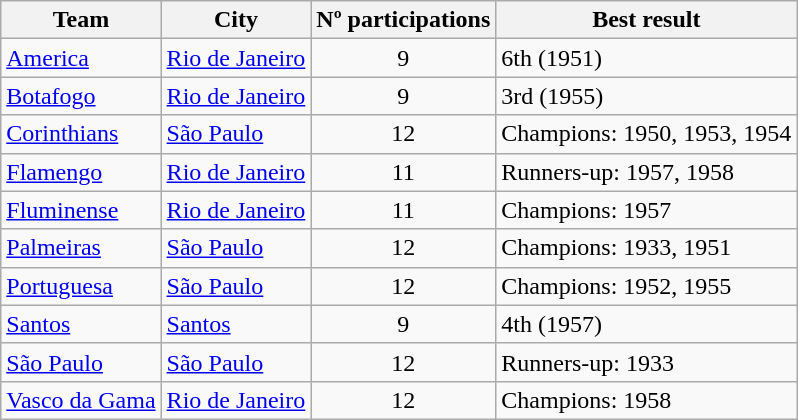<table class="wikitable sortable">
<tr>
<th>Team</th>
<th>City</th>
<th>Nº participations</th>
<th>Best result</th>
</tr>
<tr>
<td><a href='#'>America</a></td>
<td> <a href='#'>Rio de Janeiro</a></td>
<td align=center>9</td>
<td>6th (1951)</td>
</tr>
<tr>
<td><a href='#'>Botafogo</a></td>
<td> <a href='#'>Rio de Janeiro</a></td>
<td align=center>9</td>
<td>3rd (1955)</td>
</tr>
<tr>
<td><a href='#'>Corinthians</a></td>
<td> <a href='#'>São Paulo</a></td>
<td align=center>12</td>
<td>Champions: 1950, 1953, 1954</td>
</tr>
<tr>
<td><a href='#'>Flamengo</a></td>
<td> <a href='#'>Rio de Janeiro</a></td>
<td align=center>11</td>
<td>Runners-up: 1957, 1958</td>
</tr>
<tr>
<td><a href='#'>Fluminense</a></td>
<td> <a href='#'>Rio de Janeiro</a></td>
<td align=center>11</td>
<td>Champions: 1957</td>
</tr>
<tr>
<td><a href='#'>Palmeiras</a></td>
<td> <a href='#'>São Paulo</a></td>
<td align=center>12</td>
<td>Champions: 1933, 1951</td>
</tr>
<tr>
<td><a href='#'>Portuguesa</a></td>
<td> <a href='#'>São Paulo</a></td>
<td align=center>12</td>
<td>Champions: 1952, 1955</td>
</tr>
<tr>
<td><a href='#'>Santos</a></td>
<td> <a href='#'>Santos</a></td>
<td align=center>9</td>
<td>4th (1957)</td>
</tr>
<tr>
<td><a href='#'>São Paulo</a></td>
<td> <a href='#'>São Paulo</a></td>
<td align=center>12</td>
<td>Runners-up: 1933</td>
</tr>
<tr>
<td><a href='#'>Vasco da Gama</a></td>
<td> <a href='#'>Rio de Janeiro</a></td>
<td align=center>12</td>
<td>Champions: 1958</td>
</tr>
</table>
